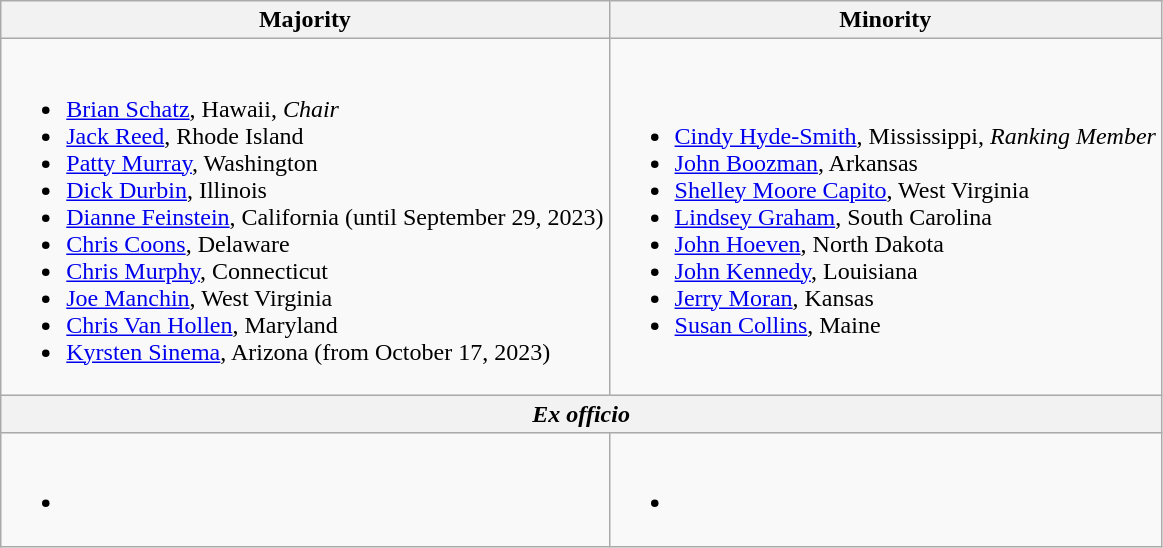<table class=wikitable>
<tr>
<th>Majority</th>
<th>Minority</th>
</tr>
<tr>
<td><br><ul><li><a href='#'>Brian Schatz</a>, Hawaii, <em>Chair</em></li><li><a href='#'>Jack Reed</a>, Rhode Island</li><li><a href='#'>Patty Murray</a>, Washington</li><li><a href='#'>Dick Durbin</a>, Illinois</li><li><a href='#'>Dianne Feinstein</a>, California (until September 29, 2023)</li><li><a href='#'>Chris Coons</a>, Delaware</li><li><a href='#'>Chris Murphy</a>, Connecticut</li><li><span><a href='#'>Joe Manchin</a>, West Virginia</span></li><li><a href='#'>Chris Van Hollen</a>, Maryland</li><li><span><a href='#'>Kyrsten Sinema</a>, Arizona (from October 17, 2023)</span></li></ul></td>
<td><br><ul><li><a href='#'>Cindy Hyde-Smith</a>, Mississippi, <em>Ranking Member</em></li><li><a href='#'>John Boozman</a>, Arkansas</li><li><a href='#'>Shelley Moore Capito</a>, West Virginia</li><li><a href='#'>Lindsey Graham</a>, South Carolina</li><li><a href='#'>John Hoeven</a>, North Dakota</li><li><a href='#'>John Kennedy</a>, Louisiana</li><li><a href='#'>Jerry Moran</a>, Kansas</li><li><a href='#'>Susan Collins</a>, Maine</li></ul></td>
</tr>
<tr>
<th colspan=2 align=center><em>Ex officio</em></th>
</tr>
<tr>
<td><br><ul><li></li></ul></td>
<td><br><ul><li></li></ul></td>
</tr>
</table>
